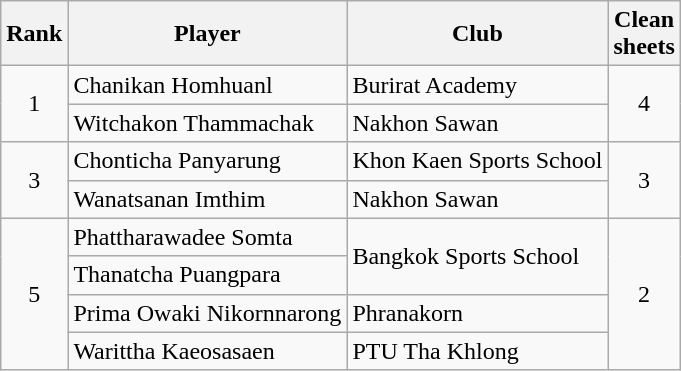<table class="wikitable" style="text-align:center">
<tr>
<th>Rank</th>
<th>Player</th>
<th>Club</th>
<th>Clean<br>sheets</th>
</tr>
<tr>
<td rowspan="2">1</td>
<td align="left"> Chanikan Homhuanl</td>
<td align="left">Burirat Academy</td>
<td rowspan="2">4</td>
</tr>
<tr>
<td align="left"> Witchakon Thammachak</td>
<td align="left">Nakhon Sawan</td>
</tr>
<tr>
<td rowspan="2">3</td>
<td align="left"> Chonticha Panyarung</td>
<td align="left">Khon Kaen Sports School</td>
<td rowspan="2">3</td>
</tr>
<tr>
<td align="left"> Wanatsanan Imthim</td>
<td align="left">Nakhon Sawan</td>
</tr>
<tr>
<td rowspan="4">5</td>
<td align="left"> Phattharawadee Somta</td>
<td align="left"rowspan="2">Bangkok Sports School</td>
<td rowspan="4">2</td>
</tr>
<tr>
<td align="left"> Thanatcha Puangpara</td>
</tr>
<tr>
<td align="left"> Prima Owaki Nikornnarong</td>
<td align="left">Phranakorn</td>
</tr>
<tr>
<td align="left"> Warittha Kaeosasaen</td>
<td align="left">PTU Tha Khlong</td>
</tr>
</table>
